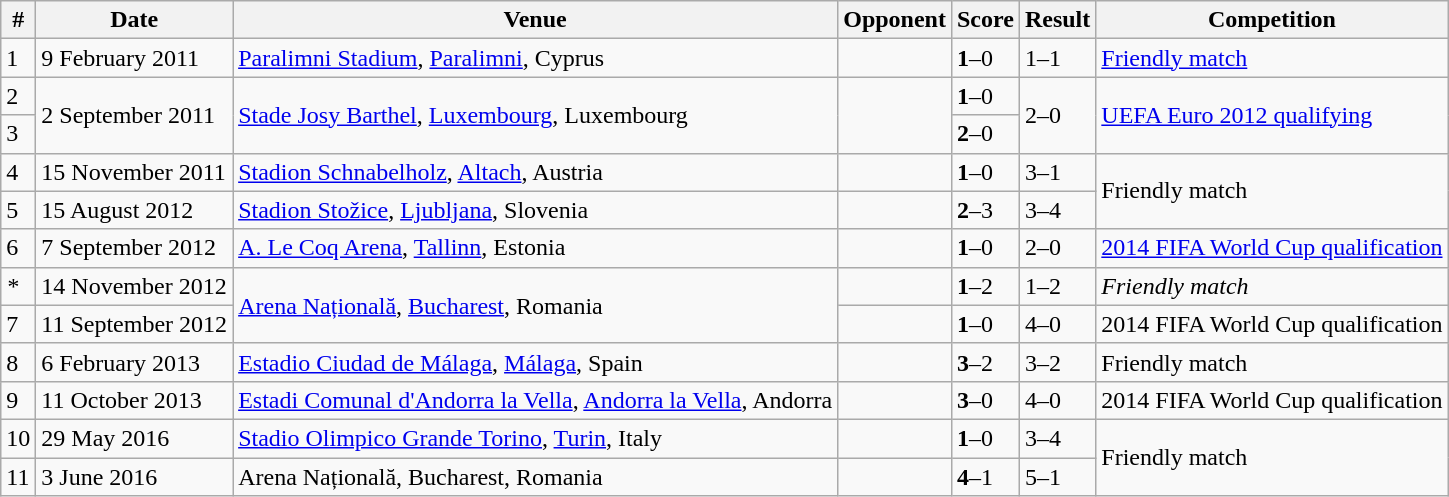<table class="wikitable sortable">
<tr>
<th>#</th>
<th>Date</th>
<th>Venue</th>
<th>Opponent</th>
<th>Score</th>
<th>Result</th>
<th>Competition</th>
</tr>
<tr>
<td>1</td>
<td>9 February 2011</td>
<td><a href='#'>Paralimni Stadium</a>, <a href='#'>Paralimni</a>, Cyprus</td>
<td></td>
<td><strong>1</strong>–0</td>
<td>1–1</td>
<td><a href='#'>Friendly match</a></td>
</tr>
<tr>
<td>2</td>
<td rowspan="2">2 September 2011</td>
<td rowspan="2"><a href='#'>Stade Josy Barthel</a>, <a href='#'>Luxembourg</a>, Luxembourg</td>
<td rowspan="2"></td>
<td><strong>1</strong>–0</td>
<td rowspan="2">2–0</td>
<td rowspan="2"><a href='#'>UEFA Euro 2012 qualifying</a></td>
</tr>
<tr>
<td>3</td>
<td><strong>2</strong>–0</td>
</tr>
<tr>
<td>4</td>
<td>15 November 2011</td>
<td><a href='#'>Stadion Schnabelholz</a>, <a href='#'>Altach</a>, Austria</td>
<td></td>
<td><strong>1</strong>–0</td>
<td>3–1</td>
<td rowspan="2">Friendly match</td>
</tr>
<tr>
<td>5</td>
<td>15 August 2012</td>
<td><a href='#'>Stadion Stožice</a>, <a href='#'>Ljubljana</a>, Slovenia</td>
<td></td>
<td><strong>2</strong>–3</td>
<td>3–4</td>
</tr>
<tr>
<td>6</td>
<td>7 September 2012</td>
<td><a href='#'>A. Le Coq Arena</a>, <a href='#'>Tallinn</a>, Estonia</td>
<td></td>
<td><strong>1</strong>–0</td>
<td>2–0</td>
<td><a href='#'>2014 FIFA World Cup qualification</a></td>
</tr>
<tr>
<td><em>*</em></td>
<td>14 November 2012</td>
<td rowspan="2"><a href='#'>Arena Națională</a>, <a href='#'>Bucharest</a>, Romania</td>
<td></td>
<td><strong>1</strong>–2</td>
<td>1–2</td>
<td><em>Friendly match</em></td>
</tr>
<tr>
<td>7</td>
<td>11 September 2012</td>
<td></td>
<td><strong>1</strong>–0</td>
<td>4–0</td>
<td>2014 FIFA World Cup qualification</td>
</tr>
<tr>
<td>8</td>
<td>6 February 2013</td>
<td><a href='#'>Estadio Ciudad de Málaga</a>, <a href='#'>Málaga</a>, Spain</td>
<td></td>
<td><strong>3</strong>–2</td>
<td>3–2</td>
<td>Friendly match</td>
</tr>
<tr>
<td>9</td>
<td>11 October 2013</td>
<td><a href='#'>Estadi Comunal d'Andorra la Vella</a>, <a href='#'>Andorra la Vella</a>, Andorra</td>
<td></td>
<td><strong>3</strong>–0</td>
<td>4–0</td>
<td>2014 FIFA World Cup qualification</td>
</tr>
<tr>
<td>10</td>
<td>29 May 2016</td>
<td><a href='#'>Stadio Olimpico Grande Torino</a>, <a href='#'>Turin</a>, Italy</td>
<td></td>
<td><strong>1</strong>–0</td>
<td>3–4</td>
<td rowspan="2">Friendly match</td>
</tr>
<tr>
<td>11</td>
<td>3 June 2016</td>
<td>Arena Națională, Bucharest, Romania</td>
<td></td>
<td><strong>4</strong>–1</td>
<td>5–1</td>
</tr>
</table>
